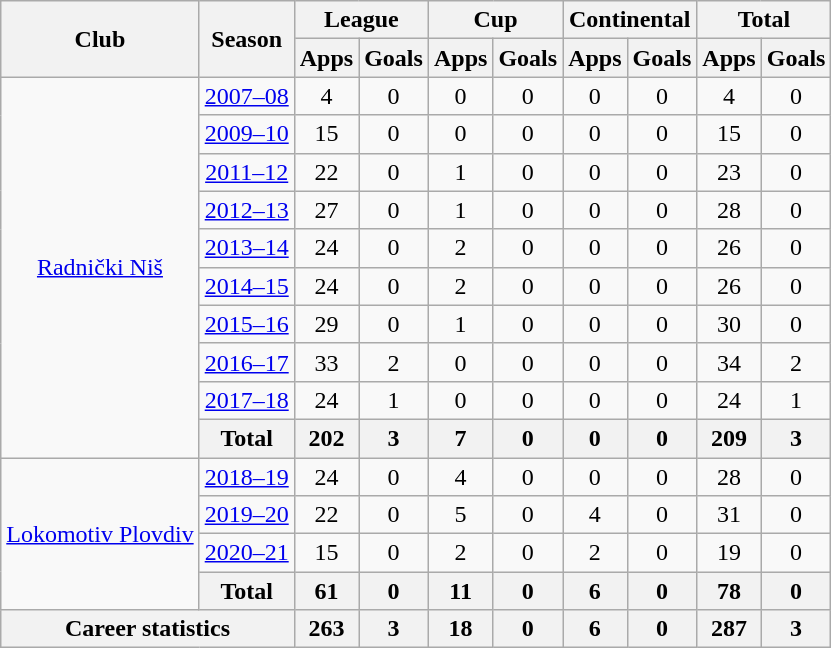<table class="wikitable" style="text-align:center">
<tr>
<th rowspan="2">Club</th>
<th rowspan="2">Season</th>
<th colspan="2">League</th>
<th colspan="2">Cup</th>
<th colspan="2">Continental</th>
<th colspan="2">Total</th>
</tr>
<tr>
<th>Apps</th>
<th>Goals</th>
<th>Apps</th>
<th>Goals</th>
<th>Apps</th>
<th>Goals</th>
<th>Apps</th>
<th>Goals</th>
</tr>
<tr>
<td rowspan="10"><a href='#'>Radnički Niš</a></td>
<td><a href='#'>2007–08</a></td>
<td>4</td>
<td>0</td>
<td>0</td>
<td>0</td>
<td>0</td>
<td>0</td>
<td>4</td>
<td>0</td>
</tr>
<tr>
<td><a href='#'>2009–10</a></td>
<td>15</td>
<td>0</td>
<td>0</td>
<td>0</td>
<td>0</td>
<td>0</td>
<td>15</td>
<td>0</td>
</tr>
<tr>
<td><a href='#'>2011–12</a></td>
<td>22</td>
<td>0</td>
<td>1</td>
<td>0</td>
<td>0</td>
<td>0</td>
<td>23</td>
<td>0</td>
</tr>
<tr>
<td><a href='#'>2012–13</a></td>
<td>27</td>
<td>0</td>
<td>1</td>
<td>0</td>
<td>0</td>
<td>0</td>
<td>28</td>
<td>0</td>
</tr>
<tr>
<td><a href='#'>2013–14</a></td>
<td>24</td>
<td>0</td>
<td>2</td>
<td>0</td>
<td>0</td>
<td>0</td>
<td>26</td>
<td>0</td>
</tr>
<tr>
<td><a href='#'>2014–15</a></td>
<td>24</td>
<td>0</td>
<td>2</td>
<td>0</td>
<td>0</td>
<td>0</td>
<td>26</td>
<td>0</td>
</tr>
<tr>
<td><a href='#'>2015–16</a></td>
<td>29</td>
<td>0</td>
<td>1</td>
<td>0</td>
<td>0</td>
<td>0</td>
<td>30</td>
<td>0</td>
</tr>
<tr>
<td><a href='#'>2016–17</a></td>
<td>33</td>
<td>2</td>
<td>0</td>
<td>0</td>
<td>0</td>
<td>0</td>
<td>34</td>
<td>2</td>
</tr>
<tr>
<td><a href='#'>2017–18</a></td>
<td>24</td>
<td>1</td>
<td>0</td>
<td>0</td>
<td>0</td>
<td>0</td>
<td>24</td>
<td>1</td>
</tr>
<tr>
<th colspan=1>Total</th>
<th>202</th>
<th>3</th>
<th>7</th>
<th>0</th>
<th>0</th>
<th>0</th>
<th>209</th>
<th>3</th>
</tr>
<tr>
<td rowspan="4"><a href='#'>Lokomotiv Plovdiv</a></td>
<td><a href='#'>2018–19</a></td>
<td>24</td>
<td>0</td>
<td>4</td>
<td>0</td>
<td>0</td>
<td>0</td>
<td>28</td>
<td>0</td>
</tr>
<tr>
<td><a href='#'>2019–20</a></td>
<td>22</td>
<td>0</td>
<td>5</td>
<td>0</td>
<td>4</td>
<td>0</td>
<td>31</td>
<td>0</td>
</tr>
<tr>
<td><a href='#'>2020–21</a></td>
<td>15</td>
<td>0</td>
<td>2</td>
<td>0</td>
<td>2</td>
<td>0</td>
<td>19</td>
<td>0</td>
</tr>
<tr>
<th colspan=1>Total</th>
<th>61</th>
<th>0</th>
<th>11</th>
<th>0</th>
<th>6</th>
<th>0</th>
<th>78</th>
<th>0</th>
</tr>
<tr>
<th colspan="2">Career statistics</th>
<th>263</th>
<th>3</th>
<th>18</th>
<th>0</th>
<th>6</th>
<th>0</th>
<th>287</th>
<th>3</th>
</tr>
</table>
